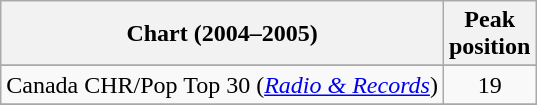<table class="wikitable sortable">
<tr>
<th>Chart (2004–2005)</th>
<th>Peak<br>position</th>
</tr>
<tr>
</tr>
<tr>
</tr>
<tr>
<td align="left">Canada CHR/Pop Top 30 (<em><a href='#'>Radio & Records</a></em>)</td>
<td align="center">19</td>
</tr>
<tr>
</tr>
<tr>
</tr>
<tr>
</tr>
<tr>
</tr>
<tr>
</tr>
<tr>
</tr>
<tr>
</tr>
</table>
